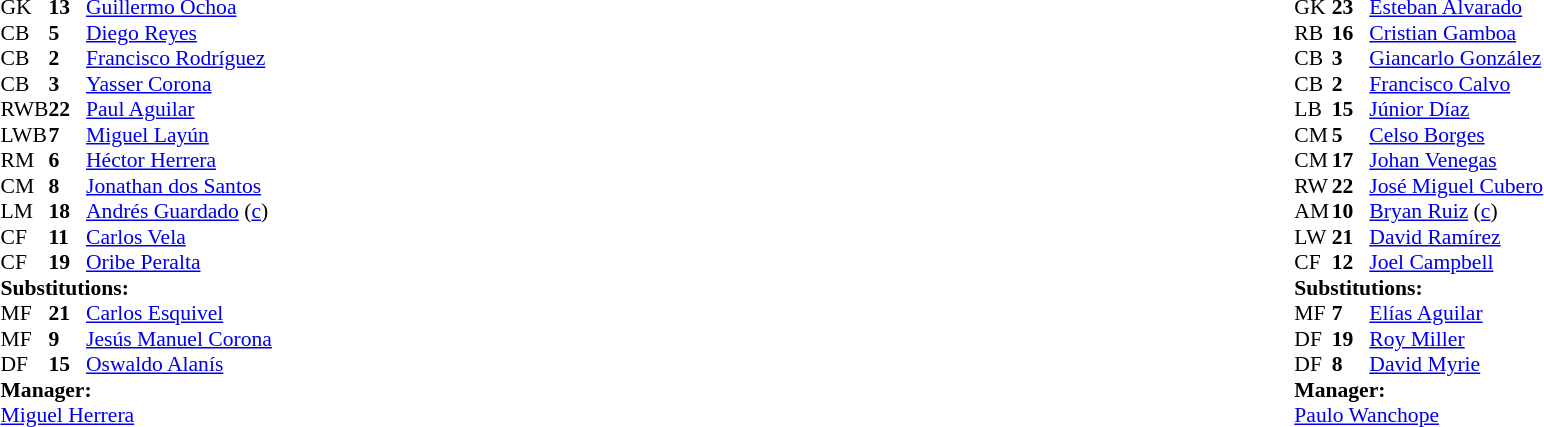<table width="100%">
<tr>
<td valign="top" width="50%"><br><table style="font-size: 90%" cellspacing="0" cellpadding="0">
<tr>
<th width="25"></th>
<th width="25"></th>
</tr>
<tr>
<td>GK</td>
<td><strong>13</strong></td>
<td><a href='#'>Guillermo Ochoa</a></td>
</tr>
<tr>
<td>CB</td>
<td><strong>5</strong></td>
<td><a href='#'>Diego Reyes</a></td>
</tr>
<tr>
<td>CB</td>
<td><strong>2</strong></td>
<td><a href='#'>Francisco Rodríguez</a></td>
<td></td>
</tr>
<tr>
<td>CB</td>
<td><strong>3</strong></td>
<td><a href='#'>Yasser Corona</a></td>
<td></td>
<td></td>
</tr>
<tr>
<td>RWB</td>
<td><strong>22</strong></td>
<td><a href='#'>Paul Aguilar</a></td>
</tr>
<tr>
<td>LWB</td>
<td><strong>7</strong></td>
<td><a href='#'>Miguel Layún</a></td>
</tr>
<tr>
<td>RM</td>
<td><strong>6</strong></td>
<td><a href='#'>Héctor Herrera</a></td>
<td></td>
<td></td>
</tr>
<tr>
<td>CM</td>
<td><strong>8</strong></td>
<td><a href='#'>Jonathan dos Santos</a></td>
<td></td>
</tr>
<tr>
<td>LM</td>
<td><strong>18</strong></td>
<td><a href='#'>Andrés Guardado</a> (<a href='#'>c</a>)</td>
</tr>
<tr>
<td>CF</td>
<td><strong>11</strong></td>
<td><a href='#'>Carlos Vela</a></td>
<td></td>
<td></td>
</tr>
<tr>
<td>CF</td>
<td><strong>19</strong></td>
<td><a href='#'>Oribe Peralta</a></td>
<td></td>
</tr>
<tr>
<td colspan=3><strong>Substitutions:</strong></td>
</tr>
<tr>
<td>MF</td>
<td><strong>21</strong></td>
<td><a href='#'>Carlos Esquivel</a></td>
<td></td>
<td></td>
</tr>
<tr>
<td>MF</td>
<td><strong>9</strong></td>
<td><a href='#'>Jesús Manuel Corona</a></td>
<td></td>
<td></td>
</tr>
<tr>
<td>DF</td>
<td><strong>15</strong></td>
<td><a href='#'>Oswaldo Alanís</a></td>
<td></td>
<td></td>
</tr>
<tr>
<td colspan=3><strong>Manager:</strong></td>
</tr>
<tr>
<td colspan=3><a href='#'>Miguel Herrera</a></td>
</tr>
</table>
</td>
<td valign="top"></td>
<td valign="top" width="50%"><br><table style="font-size: 90%" cellspacing="0" cellpadding="0" align="center">
<tr>
<th width=25></th>
<th width=25></th>
</tr>
<tr>
<td>GK</td>
<td><strong>23</strong></td>
<td><a href='#'>Esteban Alvarado</a></td>
</tr>
<tr>
<td>RB</td>
<td><strong>16</strong></td>
<td><a href='#'>Cristian Gamboa</a></td>
<td></td>
<td></td>
</tr>
<tr>
<td>CB</td>
<td><strong>3</strong></td>
<td><a href='#'>Giancarlo González</a></td>
<td></td>
</tr>
<tr>
<td>CB</td>
<td><strong>2</strong></td>
<td><a href='#'>Francisco Calvo</a></td>
</tr>
<tr>
<td>LB</td>
<td><strong>15</strong></td>
<td><a href='#'>Júnior Díaz</a></td>
<td></td>
</tr>
<tr>
<td>CM</td>
<td><strong>5</strong></td>
<td><a href='#'>Celso Borges</a></td>
</tr>
<tr>
<td>CM</td>
<td><strong>17</strong></td>
<td><a href='#'>Johan Venegas</a></td>
<td></td>
</tr>
<tr>
<td>RW</td>
<td><strong>22</strong></td>
<td><a href='#'>José Miguel Cubero</a></td>
<td></td>
</tr>
<tr>
<td>AM</td>
<td><strong>10</strong></td>
<td><a href='#'>Bryan Ruiz</a> (<a href='#'>c</a>)</td>
<td></td>
<td></td>
</tr>
<tr>
<td>LW</td>
<td><strong>21</strong></td>
<td><a href='#'>David Ramírez</a></td>
<td></td>
<td></td>
</tr>
<tr>
<td>CF</td>
<td><strong>12</strong></td>
<td><a href='#'>Joel Campbell</a></td>
<td></td>
</tr>
<tr>
<td colspan=3><strong>Substitutions:</strong></td>
</tr>
<tr>
<td>MF</td>
<td><strong>7</strong></td>
<td><a href='#'>Elías Aguilar</a></td>
<td></td>
<td></td>
</tr>
<tr>
<td>DF</td>
<td><strong>19</strong></td>
<td><a href='#'>Roy Miller</a></td>
<td></td>
<td></td>
</tr>
<tr>
<td>DF</td>
<td><strong>8</strong></td>
<td><a href='#'>David Myrie</a></td>
<td></td>
<td></td>
</tr>
<tr>
<td colspan=3><strong>Manager:</strong></td>
</tr>
<tr>
<td colspan=3><a href='#'>Paulo Wanchope</a></td>
</tr>
</table>
</td>
</tr>
</table>
